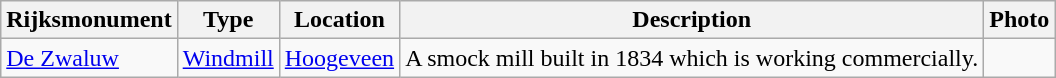<table class="wikitable">
<tr>
<th>Rijksmonument</th>
<th>Type</th>
<th>Location</th>
<th>Description</th>
<th>Photo</th>
</tr>
<tr>
<td><a href='#'>De Zwaluw</a><br></td>
<td><a href='#'>Windmill</a></td>
<td><a href='#'>Hoogeveen</a></td>
<td>A smock mill built in 1834 which is working commercially.</td>
<td></td>
</tr>
</table>
